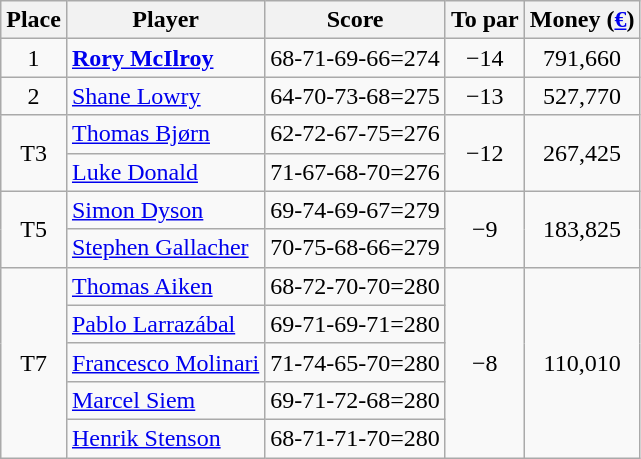<table class="wikitable">
<tr>
<th>Place</th>
<th>Player</th>
<th>Score</th>
<th>To par</th>
<th>Money (<a href='#'>€</a>)</th>
</tr>
<tr>
<td align=center>1</td>
<td> <strong><a href='#'>Rory McIlroy</a></strong></td>
<td>68-71-69-66=274</td>
<td align=center>−14</td>
<td align=center>791,660</td>
</tr>
<tr>
<td align=center>2</td>
<td> <a href='#'>Shane Lowry</a></td>
<td>64-70-73-68=275</td>
<td align=center>−13</td>
<td align=center>527,770</td>
</tr>
<tr>
<td align=center rowspan=2>T3</td>
<td> <a href='#'>Thomas Bjørn</a></td>
<td>62-72-67-75=276</td>
<td align=center rowspan=2>−12</td>
<td align=center rowspan=2>267,425</td>
</tr>
<tr>
<td> <a href='#'>Luke Donald</a></td>
<td>71-67-68-70=276</td>
</tr>
<tr>
<td align=center rowspan=2>T5</td>
<td> <a href='#'>Simon Dyson</a></td>
<td>69-74-69-67=279</td>
<td align=center rowspan=2>−9</td>
<td align=center rowspan=2>183,825</td>
</tr>
<tr>
<td> <a href='#'>Stephen Gallacher</a></td>
<td>70-75-68-66=279</td>
</tr>
<tr>
<td align=center rowspan=5>T7</td>
<td> <a href='#'>Thomas Aiken</a></td>
<td>68-72-70-70=280</td>
<td align=center rowspan=5>−8</td>
<td align=center rowspan=5>110,010</td>
</tr>
<tr>
<td> <a href='#'>Pablo Larrazábal</a></td>
<td>69-71-69-71=280</td>
</tr>
<tr>
<td> <a href='#'>Francesco Molinari</a></td>
<td>71-74-65-70=280</td>
</tr>
<tr>
<td> <a href='#'>Marcel Siem</a></td>
<td>69-71-72-68=280</td>
</tr>
<tr>
<td> <a href='#'>Henrik Stenson</a></td>
<td>68-71-71-70=280</td>
</tr>
</table>
